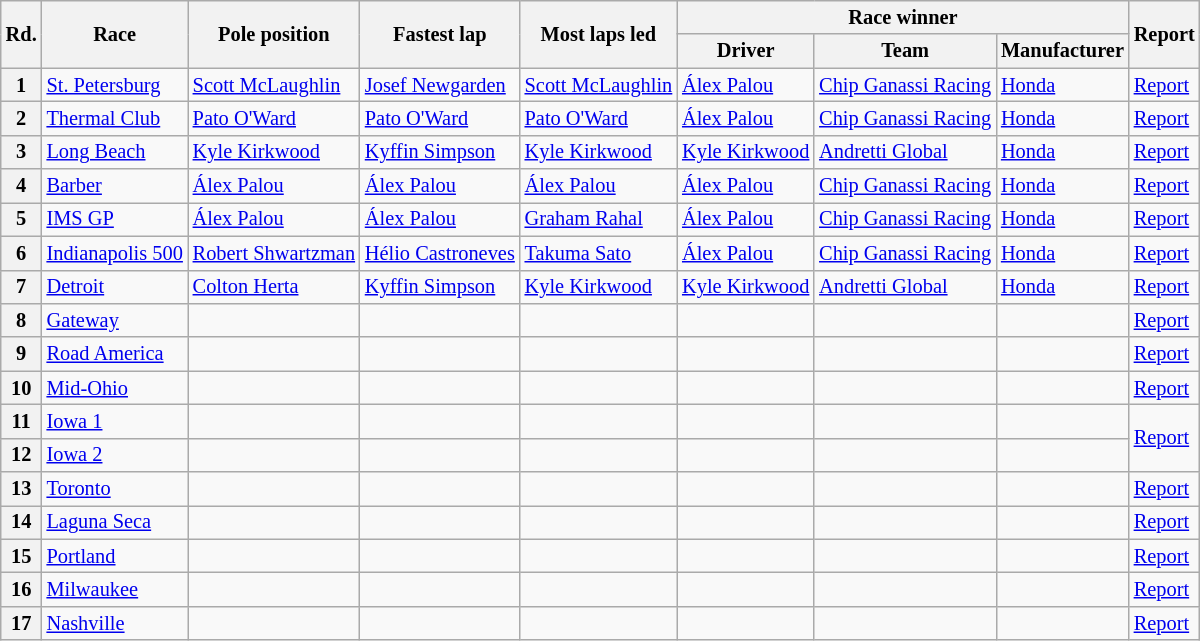<table class="wikitable" style="font-size: 85%; white-space: nowrap;">
<tr>
<th rowspan="2">Rd.</th>
<th rowspan="2">Race</th>
<th rowspan="2">Pole position</th>
<th rowspan="2">Fastest lap</th>
<th rowspan="2">Most laps led</th>
<th colspan="3">Race winner</th>
<th rowspan="2">Report</th>
</tr>
<tr>
<th>Driver</th>
<th>Team</th>
<th>Manufacturer</th>
</tr>
<tr>
<th>1</th>
<td><a href='#'>St. Petersburg</a></td>
<td> <a href='#'>Scott McLaughlin</a></td>
<td> <a href='#'>Josef Newgarden</a></td>
<td> <a href='#'>Scott McLaughlin</a></td>
<td> <a href='#'>Álex Palou</a></td>
<td><a href='#'>Chip Ganassi Racing</a></td>
<td><a href='#'>Honda</a></td>
<td><a href='#'>Report</a></td>
</tr>
<tr>
<th>2</th>
<td><a href='#'>Thermal Club</a></td>
<td> <a href='#'>Pato O'Ward</a></td>
<td> <a href='#'>Pato O'Ward</a></td>
<td> <a href='#'>Pato O'Ward</a></td>
<td> <a href='#'>Álex Palou</a></td>
<td><a href='#'>Chip Ganassi Racing</a></td>
<td><a href='#'>Honda</a></td>
<td><a href='#'>Report</a></td>
</tr>
<tr>
<th>3</th>
<td><a href='#'>Long Beach</a></td>
<td> <a href='#'>Kyle Kirkwood</a></td>
<td> <a href='#'>Kyffin Simpson</a></td>
<td> <a href='#'>Kyle Kirkwood</a></td>
<td> <a href='#'>Kyle Kirkwood</a></td>
<td><a href='#'>Andretti Global</a></td>
<td><a href='#'>Honda</a></td>
<td><a href='#'>Report</a></td>
</tr>
<tr>
<th>4</th>
<td><a href='#'>Barber</a></td>
<td> <a href='#'>Álex Palou</a></td>
<td> <a href='#'>Álex Palou</a></td>
<td> <a href='#'>Álex Palou</a></td>
<td> <a href='#'>Álex Palou</a></td>
<td><a href='#'>Chip Ganassi Racing</a></td>
<td><a href='#'>Honda</a></td>
<td><a href='#'>Report</a></td>
</tr>
<tr>
<th>5</th>
<td><a href='#'>IMS GP</a></td>
<td> <a href='#'>Álex Palou</a></td>
<td> <a href='#'>Álex Palou</a></td>
<td> <a href='#'>Graham Rahal</a></td>
<td> <a href='#'>Álex Palou</a></td>
<td><a href='#'>Chip Ganassi Racing</a></td>
<td><a href='#'>Honda</a></td>
<td><a href='#'>Report</a></td>
</tr>
<tr>
<th>6</th>
<td><a href='#'>Indianapolis 500</a></td>
<td> <a href='#'>Robert Shwartzman</a></td>
<td> <a href='#'>Hélio Castroneves</a></td>
<td> <a href='#'>Takuma Sato</a></td>
<td> <a href='#'>Álex Palou</a></td>
<td><a href='#'>Chip Ganassi Racing</a></td>
<td><a href='#'>Honda</a></td>
<td><a href='#'>Report</a></td>
</tr>
<tr>
<th>7</th>
<td><a href='#'>Detroit</a></td>
<td> <a href='#'>Colton Herta</a></td>
<td> <a href='#'>Kyffin Simpson</a></td>
<td> <a href='#'>Kyle Kirkwood</a></td>
<td> <a href='#'>Kyle Kirkwood</a></td>
<td><a href='#'>Andretti Global</a></td>
<td><a href='#'>Honda</a></td>
<td><a href='#'>Report</a></td>
</tr>
<tr>
<th>8</th>
<td><a href='#'>Gateway</a></td>
<td></td>
<td></td>
<td></td>
<td></td>
<td></td>
<td></td>
<td><a href='#'>Report</a></td>
</tr>
<tr>
<th>9</th>
<td><a href='#'>Road America</a></td>
<td></td>
<td></td>
<td></td>
<td></td>
<td></td>
<td></td>
<td><a href='#'>Report</a></td>
</tr>
<tr>
<th>10</th>
<td><a href='#'>Mid-Ohio</a></td>
<td></td>
<td></td>
<td></td>
<td></td>
<td></td>
<td></td>
<td><a href='#'>Report</a></td>
</tr>
<tr>
<th>11</th>
<td><a href='#'>Iowa 1</a></td>
<td></td>
<td></td>
<td></td>
<td></td>
<td></td>
<td></td>
<td rowspan="2"><a href='#'>Report</a></td>
</tr>
<tr>
<th>12</th>
<td><a href='#'>Iowa 2</a></td>
<td></td>
<td></td>
<td></td>
<td></td>
<td></td>
<td></td>
</tr>
<tr>
<th>13</th>
<td><a href='#'>Toronto</a></td>
<td></td>
<td></td>
<td></td>
<td></td>
<td></td>
<td></td>
<td><a href='#'>Report</a></td>
</tr>
<tr>
<th>14</th>
<td><a href='#'>Laguna Seca</a></td>
<td></td>
<td></td>
<td></td>
<td></td>
<td></td>
<td></td>
<td><a href='#'>Report</a></td>
</tr>
<tr>
<th>15</th>
<td><a href='#'>Portland</a></td>
<td></td>
<td></td>
<td></td>
<td></td>
<td></td>
<td></td>
<td><a href='#'>Report</a></td>
</tr>
<tr>
<th>16</th>
<td><a href='#'>Milwaukee</a></td>
<td></td>
<td></td>
<td></td>
<td></td>
<td></td>
<td></td>
<td><a href='#'>Report</a></td>
</tr>
<tr>
<th>17</th>
<td><a href='#'>Nashville</a></td>
<td></td>
<td></td>
<td></td>
<td></td>
<td></td>
<td></td>
<td><a href='#'>Report</a></td>
</tr>
</table>
